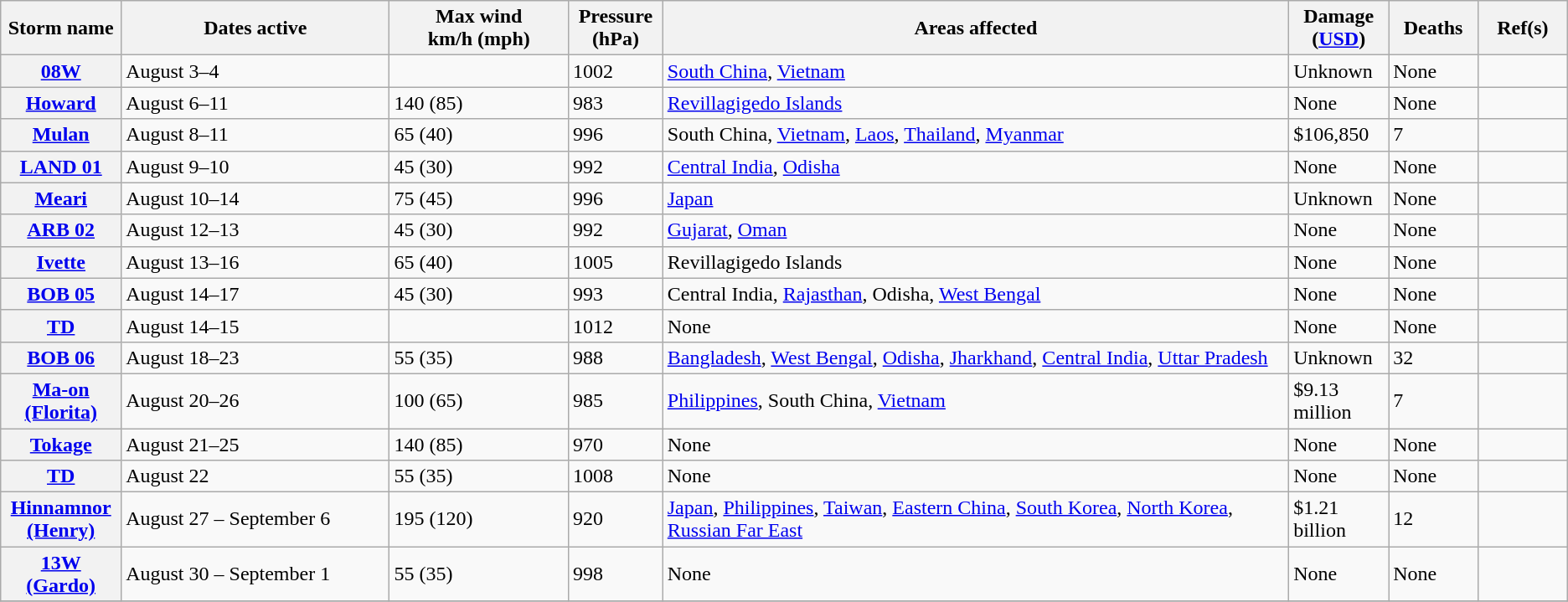<table class="wikitable sortable">
<tr>
<th width="5%">Storm name</th>
<th width="15%">Dates active</th>
<th width="10%">Max wind<br>km/h (mph)</th>
<th width="5%">Pressure<br>(hPa)</th>
<th width="35%">Areas affected</th>
<th width="5%">Damage<br>(<a href='#'>USD</a>)</th>
<th width="5%">Deaths</th>
<th width="5%">Ref(s)</th>
</tr>
<tr>
<th><a href='#'>08W</a></th>
<td>August 3–4</td>
<td></td>
<td>1002</td>
<td><a href='#'>South China</a>, <a href='#'>Vietnam</a></td>
<td>Unknown</td>
<td>None</td>
<td></td>
</tr>
<tr>
<th><a href='#'>Howard</a></th>
<td>August 6–11</td>
<td>140 (85)</td>
<td>983</td>
<td><a href='#'>Revillagigedo Islands</a></td>
<td>None</td>
<td>None</td>
<td></td>
</tr>
<tr>
<th><a href='#'>Mulan</a></th>
<td>August 8–11</td>
<td>65 (40)</td>
<td>996</td>
<td>South China, <a href='#'>Vietnam</a>, <a href='#'>Laos</a>, <a href='#'>Thailand</a>, <a href='#'>Myanmar</a></td>
<td>$106,850</td>
<td>7</td>
<td></td>
</tr>
<tr>
<th><a href='#'>LAND 01</a></th>
<td>August 9–10</td>
<td>45 (30)</td>
<td>992</td>
<td><a href='#'>Central India</a>, <a href='#'>Odisha</a></td>
<td>None</td>
<td>None</td>
<td></td>
</tr>
<tr>
<th><a href='#'>Meari</a></th>
<td>August 10–14</td>
<td>75 (45)</td>
<td>996</td>
<td><a href='#'>Japan</a></td>
<td>Unknown</td>
<td>None</td>
<td></td>
</tr>
<tr>
<th><a href='#'>ARB 02</a></th>
<td>August 12–13</td>
<td>45 (30)</td>
<td>992</td>
<td><a href='#'>Gujarat</a>, <a href='#'>Oman</a></td>
<td>None</td>
<td>None</td>
<td></td>
</tr>
<tr>
<th><a href='#'>Ivette</a></th>
<td>August 13–16</td>
<td>65 (40)</td>
<td>1005</td>
<td>Revillagigedo Islands</td>
<td>None</td>
<td>None</td>
<td></td>
</tr>
<tr>
<th><a href='#'>BOB 05</a></th>
<td>August 14–17</td>
<td>45 (30)</td>
<td>993</td>
<td>Central India, <a href='#'>Rajasthan</a>, Odisha, <a href='#'>West Bengal</a></td>
<td>None</td>
<td>None</td>
<td></td>
</tr>
<tr>
<th><a href='#'>TD</a></th>
<td>August 14–15</td>
<td></td>
<td>1012</td>
<td>None</td>
<td>None</td>
<td>None</td>
<td></td>
</tr>
<tr>
<th><a href='#'>BOB 06</a></th>
<td>August 18–23</td>
<td>55 (35)</td>
<td>988</td>
<td><a href='#'>Bangladesh</a>, <a href='#'>West Bengal</a>, <a href='#'>Odisha</a>, <a href='#'>Jharkhand</a>, <a href='#'>Central India</a>, <a href='#'>Uttar Pradesh</a></td>
<td>Unknown</td>
<td>32</td>
<td></td>
</tr>
<tr>
<th><a href='#'>Ma-on (Florita)</a></th>
<td>August 20–26</td>
<td>100 (65)</td>
<td>985</td>
<td><a href='#'>Philippines</a>, South China, <a href='#'>Vietnam</a></td>
<td>$9.13 million</td>
<td>7</td>
<td></td>
</tr>
<tr>
<th><a href='#'>Tokage</a></th>
<td>August 21–25</td>
<td>140 (85)</td>
<td>970</td>
<td>None</td>
<td>None</td>
<td>None</td>
<td></td>
</tr>
<tr>
<th><a href='#'>TD</a></th>
<td>August 22</td>
<td>55 (35)</td>
<td>1008</td>
<td>None</td>
<td>None</td>
<td>None</td>
<td></td>
</tr>
<tr>
<th><a href='#'>Hinnamnor (Henry)</a></th>
<td>August 27 – September 6</td>
<td>195 (120)</td>
<td>920</td>
<td><a href='#'>Japan</a>, <a href='#'>Philippines</a>, <a href='#'>Taiwan</a>, <a href='#'>Eastern China</a>, <a href='#'>South Korea</a>, <a href='#'>North Korea</a>, <a href='#'>Russian Far East</a></td>
<td>$1.21 billion</td>
<td>12</td>
<td></td>
</tr>
<tr>
<th><a href='#'>13W (Gardo)</a></th>
<td>August 30 – September 1</td>
<td>55 (35)</td>
<td>998</td>
<td>None</td>
<td>None</td>
<td>None</td>
<td></td>
</tr>
<tr>
</tr>
</table>
